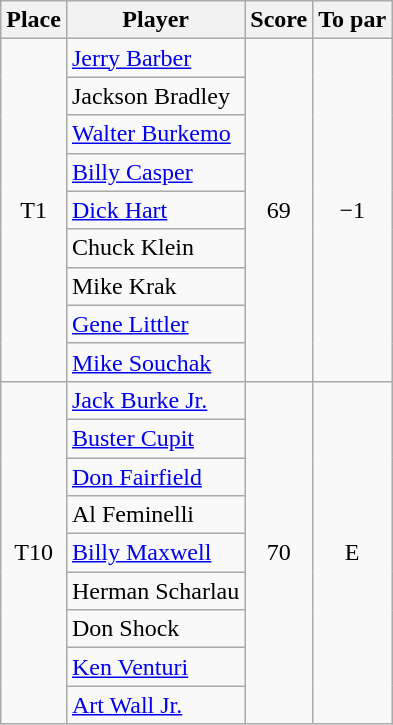<table class=wikitable>
<tr>
<th>Place</th>
<th>Player</th>
<th>Score</th>
<th>To par</th>
</tr>
<tr>
<td rowspan=9 align=center>T1</td>
<td> <a href='#'>Jerry Barber</a></td>
<td rowspan=9 align=center>69</td>
<td rowspan=9 align=center>−1</td>
</tr>
<tr>
<td> Jackson Bradley</td>
</tr>
<tr>
<td> <a href='#'>Walter Burkemo</a></td>
</tr>
<tr>
<td> <a href='#'>Billy Casper</a></td>
</tr>
<tr>
<td> <a href='#'>Dick Hart</a></td>
</tr>
<tr>
<td> Chuck Klein</td>
</tr>
<tr>
<td> Mike Krak</td>
</tr>
<tr>
<td> <a href='#'>Gene Littler</a></td>
</tr>
<tr>
<td> <a href='#'>Mike Souchak</a></td>
</tr>
<tr>
<td rowspan=9 align=center>T10</td>
<td> <a href='#'>Jack Burke Jr.</a></td>
<td rowspan=9 align=center>70</td>
<td rowspan=9 align=center>E</td>
</tr>
<tr>
<td> <a href='#'>Buster Cupit</a></td>
</tr>
<tr>
<td> <a href='#'>Don Fairfield</a></td>
</tr>
<tr>
<td> Al Feminelli</td>
</tr>
<tr>
<td> <a href='#'>Billy Maxwell</a></td>
</tr>
<tr>
<td> Herman Scharlau</td>
</tr>
<tr>
<td> Don Shock</td>
</tr>
<tr>
<td> <a href='#'>Ken Venturi</a></td>
</tr>
<tr>
<td> <a href='#'>Art Wall Jr.</a></td>
</tr>
</table>
